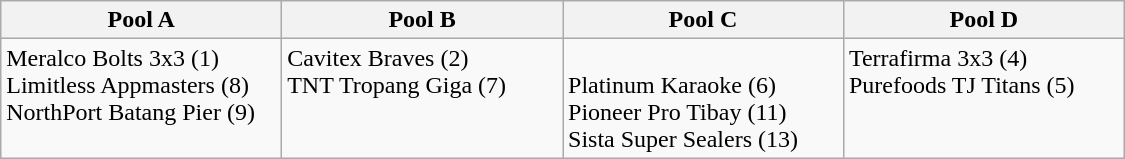<table class=wikitable width=750>
<tr>
<th width=25%>Pool A</th>
<th width=25%>Pool B</th>
<th width=25%>Pool C</th>
<th width=25%>Pool D</th>
</tr>
<tr valign=top>
<td>Meralco Bolts 3x3 (1) <br> Limitless Appmasters (8) <br> NorthPort Batang Pier (9) <br> </td>
<td>Cavitex Braves (2) <br> TNT Tropang Giga (7) <br> </td>
<td> <br> Platinum Karaoke (6) <br> Pioneer Pro Tibay (11) <br> Sista Super Sealers (13)</td>
<td>Terrafirma 3x3 (4) <br> Purefoods TJ Titans (5) <br> </td>
</tr>
</table>
